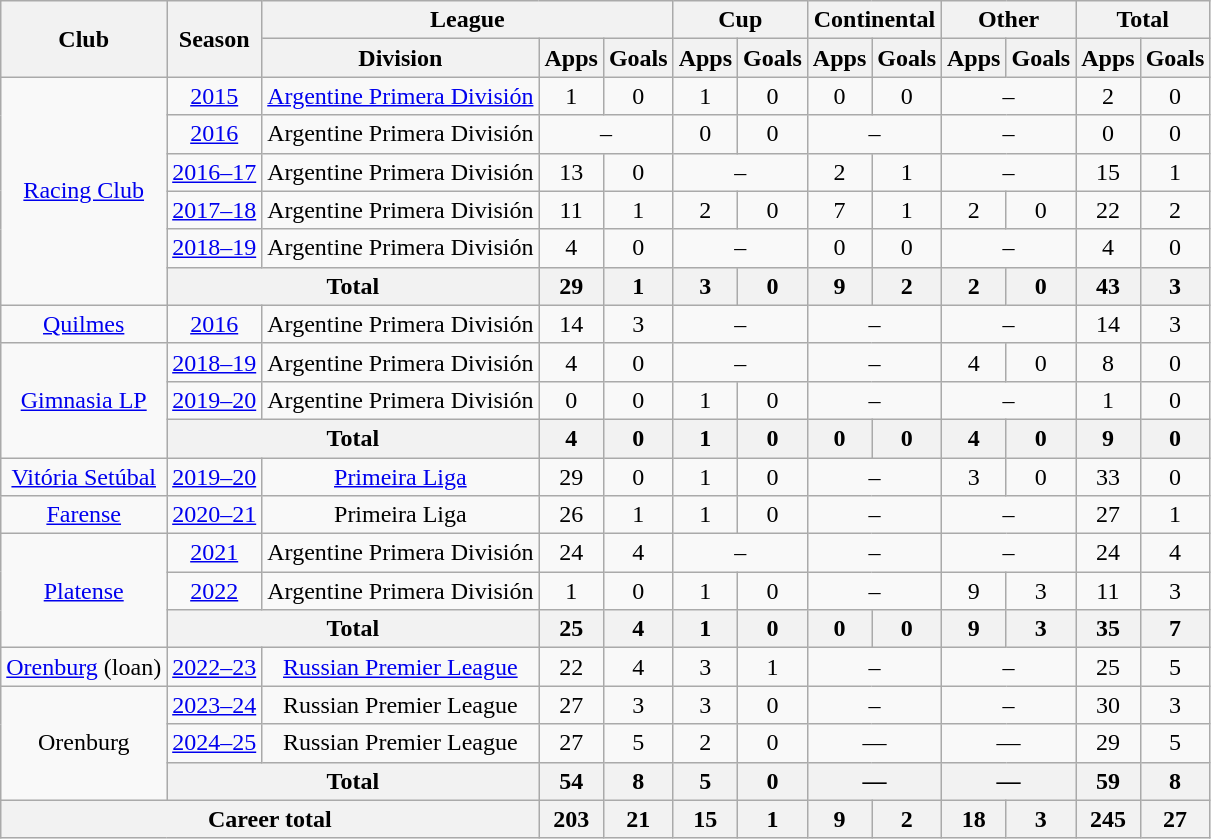<table class="wikitable" style="text-align: center;">
<tr>
<th rowspan="2">Club</th>
<th rowspan="2">Season</th>
<th colspan="3">League</th>
<th colspan="2">Cup</th>
<th colspan="2">Continental</th>
<th colspan="2">Other</th>
<th colspan="2">Total</th>
</tr>
<tr>
<th>Division</th>
<th>Apps</th>
<th>Goals</th>
<th>Apps</th>
<th>Goals</th>
<th>Apps</th>
<th>Goals</th>
<th>Apps</th>
<th>Goals</th>
<th>Apps</th>
<th>Goals</th>
</tr>
<tr>
<td rowspan="6"><a href='#'>Racing Club</a></td>
<td><a href='#'>2015</a></td>
<td><a href='#'>Argentine Primera División</a></td>
<td>1</td>
<td>0</td>
<td>1</td>
<td>0</td>
<td>0</td>
<td>0</td>
<td colspan=2>–</td>
<td>2</td>
<td>0</td>
</tr>
<tr>
<td><a href='#'>2016</a></td>
<td>Argentine Primera División</td>
<td colspan=2>–</td>
<td>0</td>
<td>0</td>
<td colspan=2>–</td>
<td colspan=2>–</td>
<td>0</td>
<td>0</td>
</tr>
<tr>
<td><a href='#'>2016–17</a></td>
<td>Argentine Primera División</td>
<td>13</td>
<td>0</td>
<td colspan=2>–</td>
<td>2</td>
<td>1</td>
<td colspan=2>–</td>
<td>15</td>
<td>1</td>
</tr>
<tr>
<td><a href='#'>2017–18</a></td>
<td>Argentine Primera División</td>
<td>11</td>
<td>1</td>
<td>2</td>
<td>0</td>
<td>7</td>
<td>1</td>
<td>2</td>
<td>0</td>
<td>22</td>
<td>2</td>
</tr>
<tr>
<td><a href='#'>2018–19</a></td>
<td>Argentine Primera División</td>
<td>4</td>
<td>0</td>
<td colspan=2>–</td>
<td>0</td>
<td>0</td>
<td colspan=2>–</td>
<td>4</td>
<td>0</td>
</tr>
<tr>
<th colspan=2>Total</th>
<th>29</th>
<th>1</th>
<th>3</th>
<th>0</th>
<th>9</th>
<th>2</th>
<th>2</th>
<th>0</th>
<th>43</th>
<th>3</th>
</tr>
<tr>
<td><a href='#'>Quilmes</a></td>
<td><a href='#'>2016</a></td>
<td>Argentine Primera División</td>
<td>14</td>
<td>3</td>
<td colspan=2>–</td>
<td colspan=2>–</td>
<td colspan=2>–</td>
<td>14</td>
<td>3</td>
</tr>
<tr>
<td rowspan="3"><a href='#'>Gimnasia LP</a></td>
<td><a href='#'>2018–19</a></td>
<td>Argentine Primera División</td>
<td>4</td>
<td>0</td>
<td colspan=2>–</td>
<td colspan=2>–</td>
<td>4</td>
<td>0</td>
<td>8</td>
<td>0</td>
</tr>
<tr>
<td><a href='#'>2019–20</a></td>
<td>Argentine Primera División</td>
<td>0</td>
<td>0</td>
<td>1</td>
<td>0</td>
<td colspan=2>–</td>
<td colspan=2>–</td>
<td>1</td>
<td>0</td>
</tr>
<tr>
<th colspan=2>Total</th>
<th>4</th>
<th>0</th>
<th>1</th>
<th>0</th>
<th>0</th>
<th>0</th>
<th>4</th>
<th>0</th>
<th>9</th>
<th>0</th>
</tr>
<tr>
<td><a href='#'>Vitória Setúbal</a></td>
<td><a href='#'>2019–20</a></td>
<td><a href='#'>Primeira Liga</a></td>
<td>29</td>
<td>0</td>
<td>1</td>
<td>0</td>
<td colspan=2>–</td>
<td>3</td>
<td>0</td>
<td>33</td>
<td>0</td>
</tr>
<tr>
<td><a href='#'>Farense</a></td>
<td><a href='#'>2020–21</a></td>
<td>Primeira Liga</td>
<td>26</td>
<td>1</td>
<td>1</td>
<td>0</td>
<td colspan=2>–</td>
<td colspan=2>–</td>
<td>27</td>
<td>1</td>
</tr>
<tr>
<td rowspan="3"><a href='#'>Platense</a></td>
<td><a href='#'>2021</a></td>
<td>Argentine Primera División</td>
<td>24</td>
<td>4</td>
<td colspan=2>–</td>
<td colspan=2>–</td>
<td colspan=2>–</td>
<td>24</td>
<td>4</td>
</tr>
<tr>
<td><a href='#'>2022</a></td>
<td>Argentine Primera División</td>
<td>1</td>
<td>0</td>
<td>1</td>
<td>0</td>
<td colspan=2>–</td>
<td>9</td>
<td>3</td>
<td>11</td>
<td>3</td>
</tr>
<tr>
<th colspan=2>Total</th>
<th>25</th>
<th>4</th>
<th>1</th>
<th>0</th>
<th>0</th>
<th>0</th>
<th>9</th>
<th>3</th>
<th>35</th>
<th>7</th>
</tr>
<tr>
<td><a href='#'>Orenburg</a> (loan)</td>
<td><a href='#'>2022–23</a></td>
<td><a href='#'>Russian Premier League</a></td>
<td>22</td>
<td>4</td>
<td>3</td>
<td>1</td>
<td colspan=2>–</td>
<td colspan=2>–</td>
<td>25</td>
<td>5</td>
</tr>
<tr>
<td rowspan="3">Orenburg</td>
<td><a href='#'>2023–24</a></td>
<td>Russian Premier League</td>
<td>27</td>
<td>3</td>
<td>3</td>
<td>0</td>
<td colspan=2>–</td>
<td colspan=2>–</td>
<td>30</td>
<td>3</td>
</tr>
<tr>
<td><a href='#'>2024–25</a></td>
<td>Russian Premier League</td>
<td>27</td>
<td>5</td>
<td>2</td>
<td>0</td>
<td colspan="2">—</td>
<td colspan="2">—</td>
<td>29</td>
<td>5</td>
</tr>
<tr>
<th colspan="2">Total</th>
<th>54</th>
<th>8</th>
<th>5</th>
<th>0</th>
<th colspan="2">—</th>
<th colspan="2">—</th>
<th>59</th>
<th>8</th>
</tr>
<tr>
<th colspan="3">Career total</th>
<th>203</th>
<th>21</th>
<th>15</th>
<th>1</th>
<th>9</th>
<th>2</th>
<th>18</th>
<th>3</th>
<th>245</th>
<th>27</th>
</tr>
</table>
